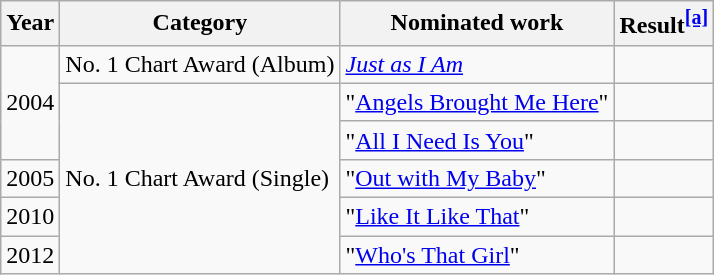<table class="wikitable">
<tr>
<th>Year</th>
<th>Category</th>
<th>Nominated work</th>
<th>Result<sup><a href='#'><strong>[a]</strong></a></sup></th>
</tr>
<tr>
<td rowspan="3">2004</td>
<td>No. 1 Chart Award (Album)</td>
<td><em><a href='#'>Just as I Am</a></em></td>
<td></td>
</tr>
<tr>
<td rowspan="5">No. 1 Chart Award (Single)</td>
<td>"<a href='#'>Angels Brought Me Here</a>"</td>
<td></td>
</tr>
<tr>
<td>"<a href='#'>All I Need Is You</a>"</td>
<td></td>
</tr>
<tr>
<td>2005</td>
<td>"<a href='#'>Out with My Baby</a>"</td>
<td></td>
</tr>
<tr>
<td>2010</td>
<td>"<a href='#'>Like It Like That</a>"</td>
<td></td>
</tr>
<tr>
<td>2012</td>
<td>"<a href='#'>Who's That Girl</a>"</td>
<td></td>
</tr>
</table>
